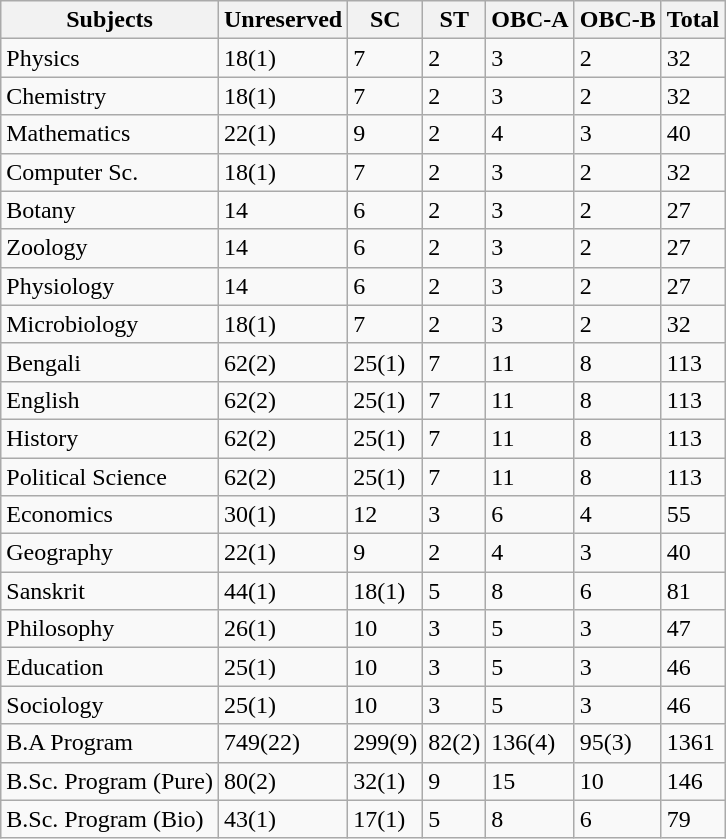<table class="wikitable">
<tr>
<th>Subjects</th>
<th>Unreserved</th>
<th>SC</th>
<th>ST</th>
<th>OBC-A</th>
<th>OBC-B</th>
<th>Total</th>
</tr>
<tr>
<td>Physics</td>
<td>18(1)</td>
<td>7</td>
<td>2</td>
<td>3</td>
<td>2</td>
<td>32</td>
</tr>
<tr>
<td>Chemistry</td>
<td>18(1)</td>
<td>7</td>
<td>2</td>
<td>3</td>
<td>2</td>
<td>32</td>
</tr>
<tr>
<td>Mathematics</td>
<td>22(1)</td>
<td>9</td>
<td>2</td>
<td>4</td>
<td>3</td>
<td>40</td>
</tr>
<tr>
<td>Computer Sc.</td>
<td>18(1)</td>
<td>7</td>
<td>2</td>
<td>3</td>
<td>2</td>
<td>32</td>
</tr>
<tr>
<td>Botany</td>
<td>14</td>
<td>6</td>
<td>2</td>
<td>3</td>
<td>2</td>
<td>27</td>
</tr>
<tr>
<td>Zoology</td>
<td>14</td>
<td>6</td>
<td>2</td>
<td>3</td>
<td>2</td>
<td>27</td>
</tr>
<tr>
<td>Physiology</td>
<td>14</td>
<td>6</td>
<td>2</td>
<td>3</td>
<td>2</td>
<td>27</td>
</tr>
<tr>
<td>Microbiology</td>
<td>18(1)</td>
<td>7</td>
<td>2</td>
<td>3</td>
<td>2</td>
<td>32</td>
</tr>
<tr>
<td>Bengali</td>
<td>62(2)</td>
<td>25(1)</td>
<td>7</td>
<td>11</td>
<td>8</td>
<td>113</td>
</tr>
<tr>
<td>English</td>
<td>62(2)</td>
<td>25(1)</td>
<td>7</td>
<td>11</td>
<td>8</td>
<td>113</td>
</tr>
<tr>
<td>History</td>
<td>62(2)</td>
<td>25(1)</td>
<td>7</td>
<td>11</td>
<td>8</td>
<td>113</td>
</tr>
<tr>
<td>Political Science</td>
<td>62(2)</td>
<td>25(1)</td>
<td>7</td>
<td>11</td>
<td>8</td>
<td>113</td>
</tr>
<tr>
<td>Economics</td>
<td>30(1)</td>
<td>12</td>
<td>3</td>
<td>6</td>
<td>4</td>
<td>55</td>
</tr>
<tr>
<td>Geography</td>
<td>22(1)</td>
<td>9</td>
<td>2</td>
<td>4</td>
<td>3</td>
<td>40</td>
</tr>
<tr>
<td>Sanskrit</td>
<td>44(1)</td>
<td>18(1)</td>
<td>5</td>
<td>8</td>
<td>6</td>
<td>81</td>
</tr>
<tr>
<td>Philosophy</td>
<td>26(1)</td>
<td>10</td>
<td>3</td>
<td>5</td>
<td>3</td>
<td>47</td>
</tr>
<tr>
<td>Education</td>
<td>25(1)</td>
<td>10</td>
<td>3</td>
<td>5</td>
<td>3</td>
<td>46</td>
</tr>
<tr>
<td>Sociology</td>
<td>25(1)</td>
<td>10</td>
<td>3</td>
<td>5</td>
<td>3</td>
<td>46</td>
</tr>
<tr>
<td>B.A Program</td>
<td>749(22)</td>
<td>299(9)</td>
<td>82(2)</td>
<td>136(4)</td>
<td>95(3)</td>
<td>1361</td>
</tr>
<tr>
<td>B.Sc. Program (Pure)</td>
<td>80(2)</td>
<td>32(1)</td>
<td>9</td>
<td>15</td>
<td>10</td>
<td>146</td>
</tr>
<tr>
<td>B.Sc. Program (Bio)</td>
<td>43(1)</td>
<td>17(1)</td>
<td>5</td>
<td>8</td>
<td>6</td>
<td>79</td>
</tr>
</table>
